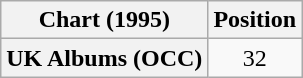<table class="wikitable plainrowheaders" style="text-align:center">
<tr>
<th scope="col">Chart (1995)</th>
<th scope="col">Position</th>
</tr>
<tr>
<th scope="row">UK Albums (OCC)</th>
<td>32</td>
</tr>
</table>
